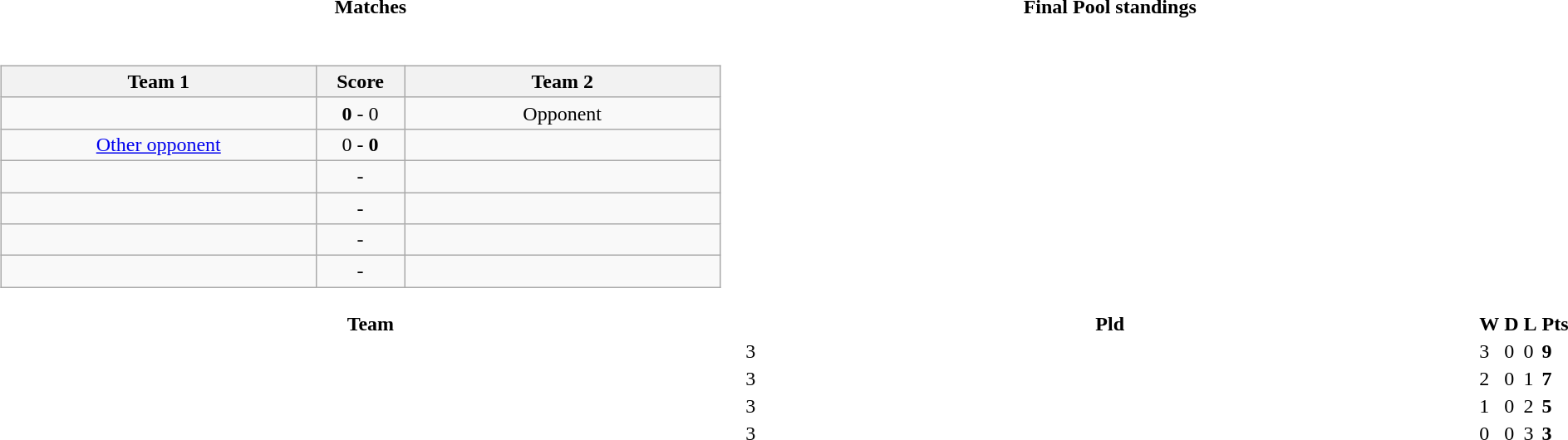<table>
<tr>
<th style="width:50%;">Matches</th>
<th style="width:50%;">Final Pool standings</th>
</tr>
<tr>
<td><br><table class="wikitable" style="text-align: center;">
<tr>
<th style="width:200pt;"><strong>Team 1</strong></th>
<th style="width:50pt;"><strong>Score</strong></th>
<th style="width:200pt;"><strong>Team 2</strong></th>
</tr>
<tr>
<td><strong></strong></td>
<td><strong>0</strong> - 0</td>
<td>Opponent</td>
</tr>
<tr>
<td><a href='#'>Other opponent</a></td>
<td>0 - <strong>0</strong></td>
<td><strong></strong></td>
</tr>
<tr>
<td></td>
<td>-</td>
<td></td>
</tr>
<tr>
<td></td>
<td>-</td>
<td></td>
</tr>
<tr>
<td></td>
<td>-</td>
<td></td>
</tr>
<tr>
<td></td>
<td>-</td>
<td></td>
</tr>
</table>
</td>
<td><br></td>
</tr>
<tr>
<th style="width:200px;">Team</th>
<th width="40">Pld</th>
<th width="40">W</th>
<th width="40">D</th>
<th width="40">L</th>
<th width="40">Pts</th>
</tr>
<tr>
<td align=left></td>
<td>3</td>
<td>3</td>
<td>0</td>
<td>0</td>
<td><strong>9</strong></td>
</tr>
<tr>
<td align=left></td>
<td>3</td>
<td>2</td>
<td>0</td>
<td>1</td>
<td><strong>7</strong></td>
</tr>
<tr>
<td align=left></td>
<td>3</td>
<td>1</td>
<td>0</td>
<td>2</td>
<td><strong>5</strong></td>
</tr>
<tr>
<td align=left></td>
<td>3</td>
<td>0</td>
<td>0</td>
<td>3</td>
<td><strong>3</strong></td>
</tr>
</table>
